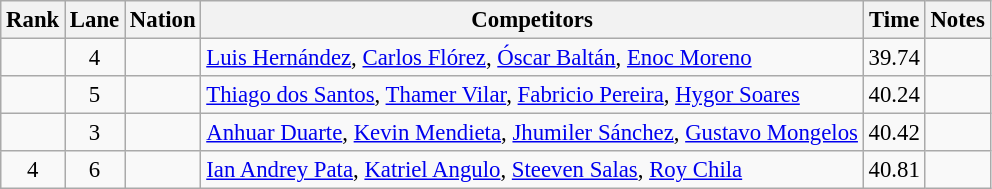<table class="wikitable sortable" style="text-align:center; font-size:95%">
<tr>
<th>Rank</th>
<th>Lane</th>
<th>Nation</th>
<th>Competitors</th>
<th>Time</th>
<th>Notes</th>
</tr>
<tr>
<td></td>
<td>4</td>
<td align=left></td>
<td align=left><a href='#'>Luis Hernández</a>, <a href='#'>Carlos Flórez</a>, <a href='#'>Óscar Baltán</a>, <a href='#'>Enoc Moreno</a></td>
<td>39.74</td>
<td></td>
</tr>
<tr>
<td></td>
<td>5</td>
<td align=left></td>
<td align=left><a href='#'>Thiago dos Santos</a>, <a href='#'>Thamer Vilar</a>, <a href='#'>Fabricio Pereira</a>, <a href='#'>Hygor Soares</a></td>
<td>40.24</td>
<td></td>
</tr>
<tr>
<td></td>
<td>3</td>
<td align=left></td>
<td align=left><a href='#'>Anhuar Duarte</a>, <a href='#'>Kevin Mendieta</a>, <a href='#'>Jhumiler Sánchez</a>, <a href='#'>Gustavo Mongelos</a></td>
<td>40.42</td>
<td></td>
</tr>
<tr>
<td>4</td>
<td>6</td>
<td align=left></td>
<td align=left><a href='#'>Ian Andrey Pata</a>, <a href='#'>Katriel Angulo</a>, <a href='#'>Steeven Salas</a>, <a href='#'>Roy Chila</a></td>
<td>40.81</td>
<td></td>
</tr>
</table>
